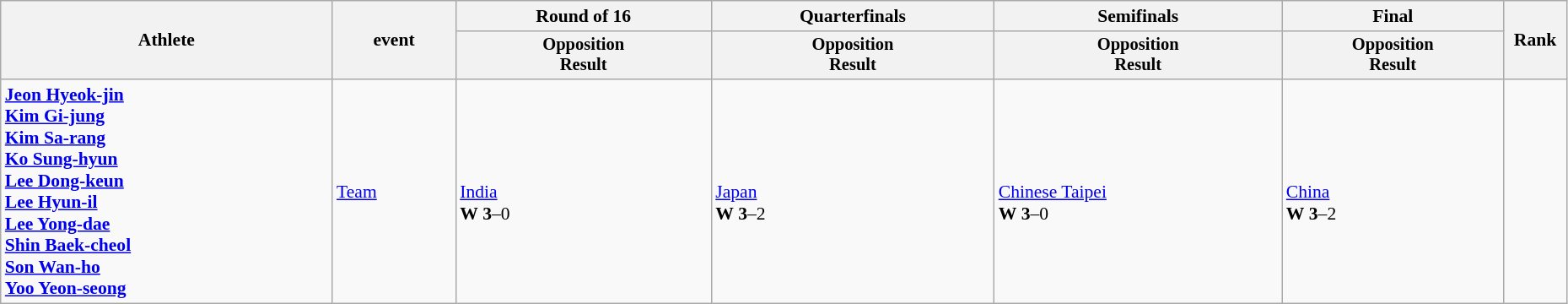<table class="wikitable" width="98%" style="text-align:left; font-size:90%">
<tr>
<th rowspan=2>Athlete</th>
<th rowspan=2>event</th>
<th>Round of 16</th>
<th>Quarterfinals</th>
<th>Semifinals</th>
<th>Final</th>
<th rowspan=2 width="43px">Rank</th>
</tr>
<tr style="font-size:95%">
<th>Opposition<br>Result</th>
<th>Opposition<br>Result</th>
<th>Opposition<br>Result</th>
<th>Opposition<br>Result</th>
</tr>
<tr>
<td><strong><a href='#'>Jeon Hyeok-jin</a><br><a href='#'>Kim Gi-jung</a><br><a href='#'>Kim Sa-rang</a><br><a href='#'>Ko Sung-hyun</a><br><a href='#'>Lee Dong-keun</a><br><a href='#'>Lee Hyun-il</a><br><a href='#'>Lee Yong-dae</a><br><a href='#'>Shin Baek-cheol</a><br><a href='#'>Son Wan-ho</a><br><a href='#'>Yoo Yeon-seong</a></strong></td>
<td><a href='#'>Team</a></td>
<td><br><a href='#'>India</a><br><strong>W</strong> <strong>3</strong>–0</td>
<td><br><a href='#'>Japan</a><br><strong>W</strong> <strong>3</strong>–2</td>
<td><br><a href='#'>Chinese Taipei</a><br><strong>W</strong> <strong>3</strong>–0</td>
<td><br><a href='#'>China</a><br><strong>W</strong> <strong>3</strong>–2</td>
<td align=center></td>
</tr>
</table>
